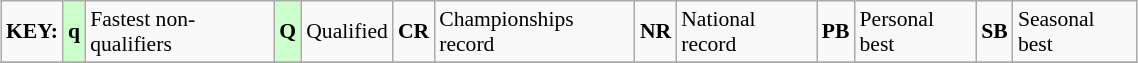<table class="wikitable" style="margin:0.5em auto; font-size:90%;position:relative;" width=60%>
<tr>
<td><strong>KEY:</strong></td>
<td bgcolor=ccffcc align=center><strong>q</strong></td>
<td>Fastest non-qualifiers</td>
<td bgcolor=ccffcc align=center><strong>Q</strong></td>
<td>Qualified</td>
<td align=center><strong>CR</strong></td>
<td>Championships record</td>
<td align=center><strong>NR</strong></td>
<td>National record</td>
<td align=center><strong>PB</strong></td>
<td>Personal best</td>
<td align=center><strong>SB</strong></td>
<td>Seasonal best</td>
</tr>
<tr>
</tr>
</table>
